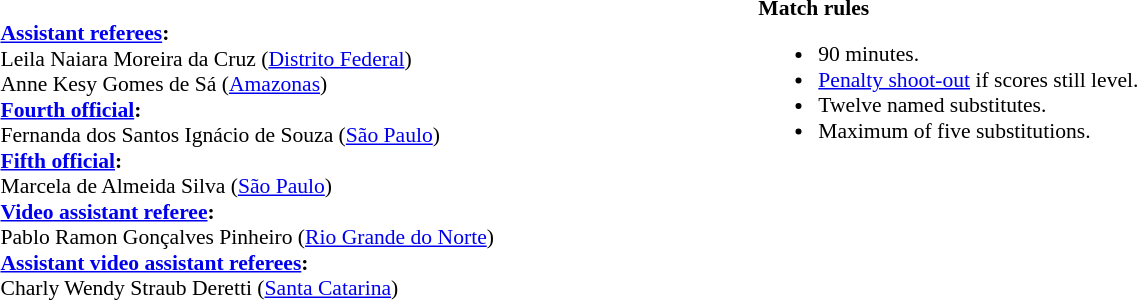<table width=100% style="font-size:90%">
<tr>
<td><br><br><strong><a href='#'>Assistant referees</a>:</strong>
<br>Leila Naiara Moreira da Cruz (<a href='#'>Distrito Federal</a>)
<br>Anne Kesy Gomes de Sá (<a href='#'>Amazonas</a>)
<br><strong><a href='#'>Fourth official</a>:</strong>
<br>Fernanda dos Santos Ignácio de Souza (<a href='#'>São Paulo</a>)
<br><strong><a href='#'>Fifth official</a>:</strong>
<br>Marcela de Almeida Silva (<a href='#'>São Paulo</a>)
<br><strong><a href='#'>Video assistant referee</a>:</strong>
<br>Pablo Ramon Gonçalves Pinheiro (<a href='#'>Rio Grande do Norte</a>)
<br><strong><a href='#'>Assistant video assistant referees</a>:</strong>
<br>Charly Wendy Straub Deretti (<a href='#'>Santa Catarina</a>)</td>
<td style="width:60%; vertical-align:top;"><br><strong>Match rules</strong><ul><li>90 minutes.</li><li><a href='#'>Penalty shoot-out</a> if scores still level.</li><li>Twelve named substitutes.</li><li>Maximum of five substitutions.</li></ul></td>
</tr>
</table>
